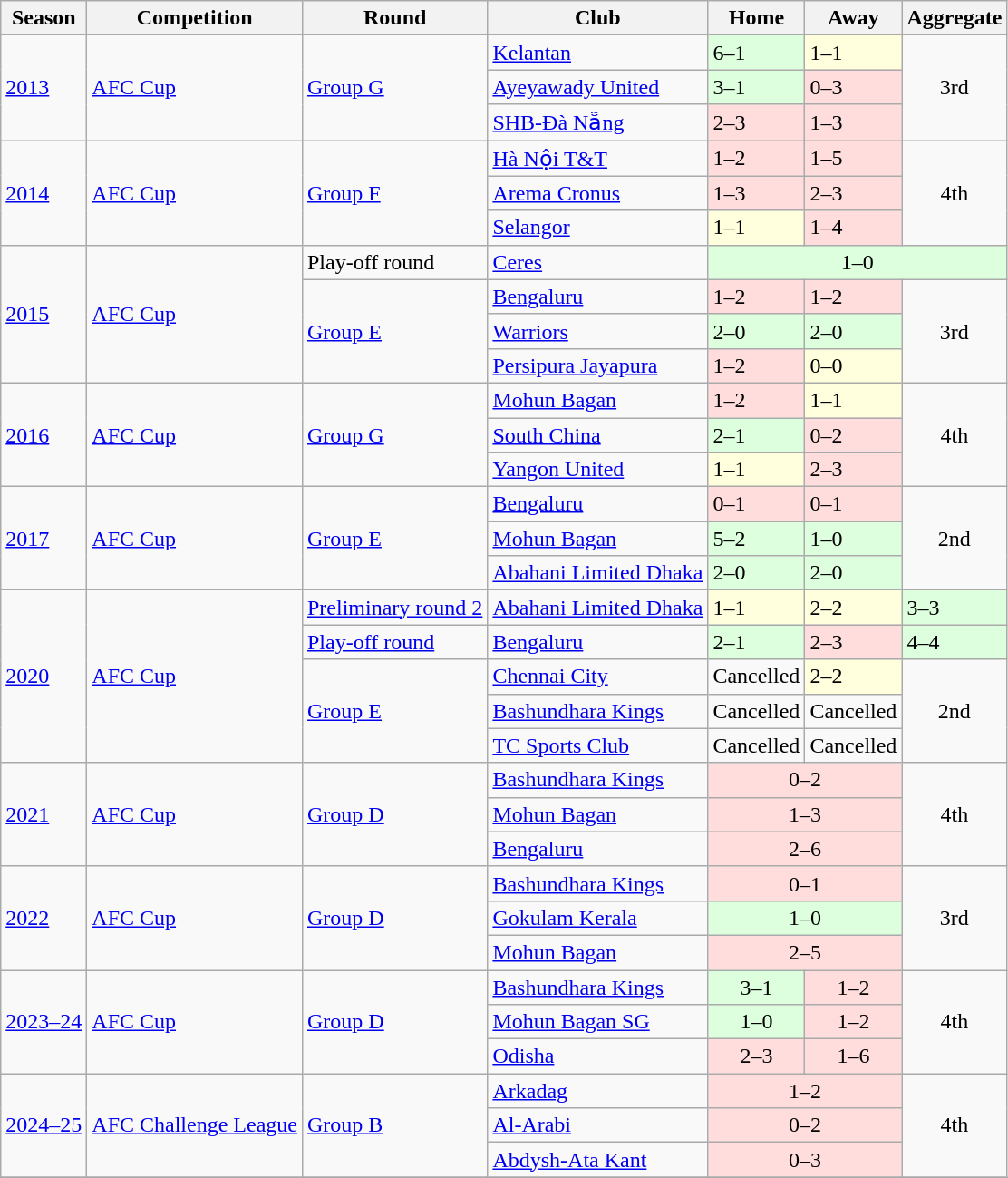<table class="wikitable">
<tr>
<th>Season</th>
<th>Competition</th>
<th>Round</th>
<th>Club</th>
<th>Home</th>
<th>Away</th>
<th>Aggregate</th>
</tr>
<tr>
<td rowspan="3"><a href='#'>2013</a></td>
<td rowspan="3"><a href='#'>AFC Cup</a></td>
<td rowspan="3"><a href='#'>Group G</a></td>
<td> <a href='#'>Kelantan</a></td>
<td style="background:#DFD;">6–1</td>
<td style="background:#FFD;">1–1</td>
<td rowspan=3; style="text-align:center;">3rd</td>
</tr>
<tr>
<td> <a href='#'>Ayeyawady United</a></td>
<td style="background:#DFD;">3–1</td>
<td style="background:#FDD;">0–3</td>
</tr>
<tr>
<td> <a href='#'>SHB-Đà Nẵng</a></td>
<td style="background:#FDD;">2–3</td>
<td style="background:#FDD;">1–3</td>
</tr>
<tr>
<td rowspan="3"><a href='#'>2014</a></td>
<td rowspan="3"><a href='#'>AFC Cup</a></td>
<td rowspan="3"><a href='#'>Group F</a></td>
<td> <a href='#'>Hà Nội T&T</a></td>
<td style="background:#FDD;">1–2</td>
<td style="background:#FDD;">1–5</td>
<td rowspan=3; style="text-align:center;">4th</td>
</tr>
<tr>
<td> <a href='#'>Arema Cronus</a></td>
<td style="background:#FDD;">1–3</td>
<td style="background:#FDD;">2–3</td>
</tr>
<tr>
<td> <a href='#'>Selangor</a></td>
<td style="background:#FFD;">1–1</td>
<td style="background:#FDD;">1–4</td>
</tr>
<tr>
<td rowspan="4"><a href='#'>2015</a></td>
<td rowspan="4"><a href='#'>AFC Cup</a></td>
<td rowspan="1">Play-off round</td>
<td> <a href='#'>Ceres</a></td>
<td colspan=3 bgcolor="#ddffdd" style="text-align:center;">1–0</td>
</tr>
<tr>
<td rowspan="3"><a href='#'>Group E</a></td>
<td> <a href='#'>Bengaluru</a></td>
<td style="background:#FDD;">1–2</td>
<td style="background:#FDD;">1–2</td>
<td rowspan=3; style="text-align:center;">3rd</td>
</tr>
<tr>
<td> <a href='#'>Warriors</a></td>
<td style="background:#DFD;">2–0</td>
<td style="background:#DFD;">2–0</td>
</tr>
<tr>
<td> <a href='#'>Persipura Jayapura</a></td>
<td style="background:#FDD;">1–2</td>
<td style="background:#FFD;">0–0</td>
</tr>
<tr>
<td rowspan="3"><a href='#'>2016</a></td>
<td rowspan="3"><a href='#'>AFC Cup</a></td>
<td rowspan="3"><a href='#'>Group G</a></td>
<td> <a href='#'>Mohun Bagan</a></td>
<td style="background:#FDD;">1–2</td>
<td style="background:#FFD;">1–1</td>
<td rowspan=3; style="text-align:center;">4th</td>
</tr>
<tr>
<td> <a href='#'>South China</a></td>
<td style="background:#DFD;">2–1</td>
<td style="background:#FDD;">0–2</td>
</tr>
<tr>
<td> <a href='#'>Yangon United</a></td>
<td style="background:#FFD;">1–1</td>
<td style="background:#FDD;">2–3</td>
</tr>
<tr>
<td rowspan="3"><a href='#'>2017</a></td>
<td rowspan="3"><a href='#'>AFC Cup</a></td>
<td rowspan="3"><a href='#'>Group E</a></td>
<td> <a href='#'>Bengaluru</a></td>
<td style="background:#FDD;">0–1</td>
<td style="background:#FDD;">0–1</td>
<td rowspan=3; style="text-align:center;">2nd</td>
</tr>
<tr>
<td> <a href='#'>Mohun Bagan</a></td>
<td style="background:#DFD;">5–2</td>
<td style="background:#DFD;">1–0</td>
</tr>
<tr>
<td> <a href='#'>Abahani Limited Dhaka</a></td>
<td style="background:#DFD;">2–0</td>
<td style="background:#DFD;">2–0</td>
</tr>
<tr>
<td rowspan="5"><a href='#'>2020</a></td>
<td rowspan="5"><a href='#'>AFC Cup</a></td>
<td rowspan="1"><a href='#'>Preliminary round 2</a></td>
<td> <a href='#'>Abahani Limited Dhaka</a></td>
<td style="background:#FFD;">1–1</td>
<td style="background:#FFD;">2–2</td>
<td style="background:#DFD;">3–3 </td>
</tr>
<tr>
<td rowspan="1"><a href='#'>Play-off round</a></td>
<td> <a href='#'>Bengaluru</a></td>
<td style="background:#DFD;">2–1</td>
<td style="background:#FDD;">2–3</td>
<td style="background:#DFD;">4–4 </td>
</tr>
<tr>
<td rowspan="3"><a href='#'>Group E</a></td>
<td> <a href='#'>Chennai City</a></td>
<td>Cancelled</td>
<td style="background:#FFD;">2–2</td>
<td rowspan=3; style="text-align:center;">2nd</td>
</tr>
<tr>
<td> <a href='#'>Bashundhara Kings</a></td>
<td>Cancelled</td>
<td>Cancelled</td>
</tr>
<tr>
<td> <a href='#'>TC Sports Club</a></td>
<td>Cancelled</td>
<td>Cancelled</td>
</tr>
<tr>
<td rowspan="3"><a href='#'>2021</a></td>
<td rowspan="3"><a href='#'>AFC Cup</a></td>
<td rowspan="3"><a href='#'>Group D</a></td>
<td> <a href='#'>Bashundhara Kings</a></td>
<td colspan=2 bgcolor="#fdd" style="text-align:center;">0–2</td>
<td rowspan=3; style="text-align:center;">4th</td>
</tr>
<tr>
<td> <a href='#'>Mohun Bagan</a></td>
<td colspan=2 bgcolor="#fdd" style="text-align:center;">1–3</td>
</tr>
<tr>
<td> <a href='#'>Bengaluru</a></td>
<td colspan=2 bgcolor="#fdd" style="text-align:center;">2–6</td>
</tr>
<tr>
<td rowspan="3"><a href='#'>2022</a></td>
<td rowspan="3"><a href='#'>AFC Cup</a></td>
<td rowspan="3"><a href='#'>Group D</a></td>
<td> <a href='#'>Bashundhara Kings</a></td>
<td colspan=2 bgcolor="#fdd" style="text-align:center;">0–1</td>
<td rowspan=3; style="text-align:center;">3rd</td>
</tr>
<tr>
<td> <a href='#'>Gokulam Kerala</a></td>
<td colspan=2 bgcolor="#dfd" style="text-align:center;">1–0</td>
</tr>
<tr>
<td> <a href='#'>Mohun Bagan</a></td>
<td colspan=2 bgcolor="#fdd" style="text-align:center;">2–5</td>
</tr>
<tr>
<td rowspan="3"><a href='#'>2023–24</a></td>
<td rowspan="3"><a href='#'>AFC Cup</a></td>
<td rowspan="3"><a href='#'>Group D</a></td>
<td> <a href='#'>Bashundhara Kings</a></td>
<td bgcolor="#dfd" style="text-align:center;">3–1</td>
<td bgcolor="#fdd" style="text-align:center;">1–2</td>
<td rowspan=3; style="text-align:center;">4th</td>
</tr>
<tr>
<td> <a href='#'>Mohun Bagan SG</a></td>
<td bgcolor="#dfd" style="text-align:center;">1–0</td>
<td bgcolor="#fdd" style="text-align:center;">1–2</td>
</tr>
<tr>
<td> <a href='#'>Odisha</a></td>
<td bgcolor="#fdd" style="text-align:center;">2–3</td>
<td bgcolor="#fdd" style="text-align:center;">1–6</td>
</tr>
<tr>
<td rowspan="3"><a href='#'>2024–25</a></td>
<td rowspan="3"><a href='#'>AFC Challenge League</a></td>
<td rowspan="3"><a href='#'>Group B</a></td>
<td> <a href='#'>Arkadag</a></td>
<td colspan=2 bgcolor="#fdd" style="text-align:center;">1–2</td>
<td rowspan=3; style="text-align:center;">4th</td>
</tr>
<tr>
<td> <a href='#'>Al-Arabi</a></td>
<td colspan=2 bgcolor="#fdd" style="text-align:center;">0–2</td>
</tr>
<tr>
<td> <a href='#'>Abdysh-Ata Kant</a></td>
<td colspan=2 bgcolor="#fdd" style="text-align:center;">0–3</td>
</tr>
<tr>
</tr>
</table>
